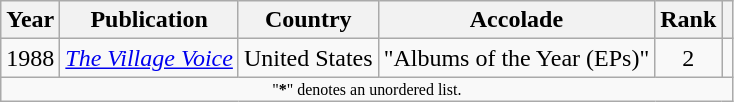<table class="wikitable sortable" style="margin:0em 1em 1em 0pt">
<tr>
<th>Year</th>
<th>Publication</th>
<th>Country</th>
<th>Accolade</th>
<th>Rank</th>
<th class=unsortable></th>
</tr>
<tr>
<td align=center>1988</td>
<td><em><a href='#'>The Village Voice</a></em></td>
<td>United States</td>
<td>"Albums of the Year (EPs)"</td>
<td align=center>2</td>
<td></td>
</tr>
<tr class="sortbottom">
<td colspan=6 style=font-size:8pt; align=center>"<strong>*</strong>" denotes an unordered list.</td>
</tr>
</table>
